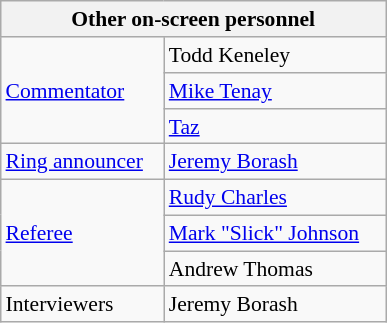<table align="right" class="wikitable" style="border:1px; font-size:90%; margin-left:1em;">
<tr>
<th colspan="2" width="250"><strong>Other on-screen personnel</strong></th>
</tr>
<tr>
<td rowspan=3><a href='#'>Commentator</a></td>
<td>Todd Keneley</td>
</tr>
<tr>
<td><a href='#'>Mike Tenay</a></td>
</tr>
<tr>
<td><a href='#'>Taz</a></td>
</tr>
<tr>
<td><a href='#'>Ring announcer</a></td>
<td><a href='#'>Jeremy Borash</a></td>
</tr>
<tr>
<td rowspan=3><a href='#'>Referee</a></td>
<td><a href='#'>Rudy Charles</a></td>
</tr>
<tr>
<td><a href='#'>Mark "Slick" Johnson</a></td>
</tr>
<tr>
<td>Andrew Thomas</td>
</tr>
<tr>
<td rowspan=1>Interviewers</td>
<td>Jeremy Borash</td>
</tr>
<tr>
</tr>
</table>
